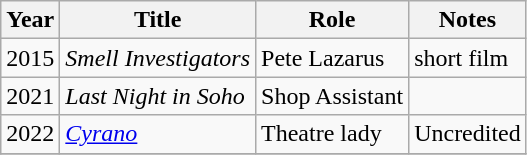<table class="wikitable">
<tr>
<th>Year</th>
<th>Title</th>
<th>Role</th>
<th>Notes</th>
</tr>
<tr>
<td>2015</td>
<td><em>Smell Investigators</em></td>
<td>Pete Lazarus</td>
<td>short film</td>
</tr>
<tr>
<td>2021</td>
<td><em>Last Night in Soho</em></td>
<td>Shop Assistant</td>
<td></td>
</tr>
<tr>
<td>2022</td>
<td><em><a href='#'>Cyrano</a></em></td>
<td>Theatre lady</td>
<td>Uncredited</td>
</tr>
<tr>
</tr>
</table>
